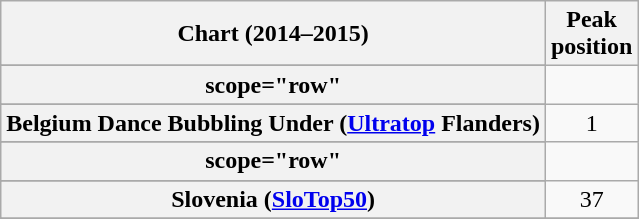<table class="wikitable sortable plainrowheaders">
<tr>
<th>Chart (2014–2015)</th>
<th>Peak<br>position</th>
</tr>
<tr>
</tr>
<tr>
</tr>
<tr>
</tr>
<tr>
<th>scope="row" </th>
</tr>
<tr>
</tr>
<tr>
<th scope="row">Belgium Dance Bubbling Under (<a href='#'>Ultratop</a> Flanders)</th>
<td align=center>1</td>
</tr>
<tr>
</tr>
<tr>
<th>scope="row" </th>
</tr>
<tr>
</tr>
<tr>
</tr>
<tr>
</tr>
<tr>
</tr>
<tr>
</tr>
<tr>
</tr>
<tr>
</tr>
<tr>
</tr>
<tr>
</tr>
<tr>
</tr>
<tr>
</tr>
<tr>
</tr>
<tr>
</tr>
<tr>
</tr>
<tr>
</tr>
<tr>
<th scope="row">Slovenia (<a href='#'>SloTop50</a>)</th>
<td align=center>37</td>
</tr>
<tr>
</tr>
<tr>
</tr>
<tr>
</tr>
</table>
